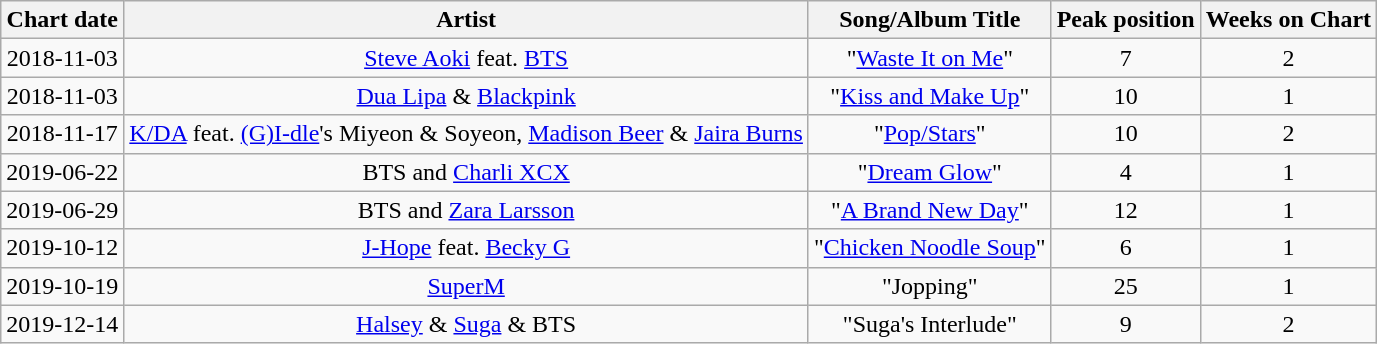<table class="wikitable sortable" style="text-align:center">
<tr>
<th>Chart date</th>
<th>Artist</th>
<th>Song/Album Title</th>
<th>Peak position</th>
<th>Weeks on Chart</th>
</tr>
<tr>
<td>2018-11-03</td>
<td><a href='#'>Steve Aoki</a> feat. <a href='#'>BTS</a></td>
<td>"<a href='#'>Waste It on Me</a>"</td>
<td>7</td>
<td>2</td>
</tr>
<tr>
<td>2018-11-03</td>
<td><a href='#'>Dua Lipa</a> & <a href='#'>Blackpink</a></td>
<td>"<a href='#'>Kiss and Make Up</a>"</td>
<td>10</td>
<td>1</td>
</tr>
<tr>
<td>2018-11-17</td>
<td><a href='#'>K/DA</a> feat. <a href='#'>(G)I-dle</a>'s Miyeon & Soyeon, <a href='#'>Madison Beer</a> & <a href='#'>Jaira Burns</a></td>
<td>"<a href='#'>Pop/Stars</a>"</td>
<td>10</td>
<td>2</td>
</tr>
<tr>
<td>2019-06-22</td>
<td>BTS and <a href='#'>Charli XCX</a></td>
<td>"<a href='#'>Dream Glow</a>"</td>
<td>4</td>
<td>1</td>
</tr>
<tr>
<td>2019-06-29</td>
<td>BTS and <a href='#'>Zara Larsson</a></td>
<td>"<a href='#'>A Brand New Day</a>"</td>
<td>12</td>
<td>1</td>
</tr>
<tr>
<td>2019-10-12</td>
<td><a href='#'>J-Hope</a> feat. <a href='#'>Becky G</a></td>
<td>"<a href='#'>Chicken Noodle Soup</a>"</td>
<td>6</td>
<td>1</td>
</tr>
<tr>
<td>2019-10-19</td>
<td><a href='#'>SuperM</a></td>
<td>"Jopping"</td>
<td>25</td>
<td>1</td>
</tr>
<tr>
<td>2019-12-14</td>
<td><a href='#'>Halsey</a> & <a href='#'>Suga</a>  & BTS</td>
<td>"Suga's Interlude"</td>
<td>9</td>
<td>2</td>
</tr>
</table>
